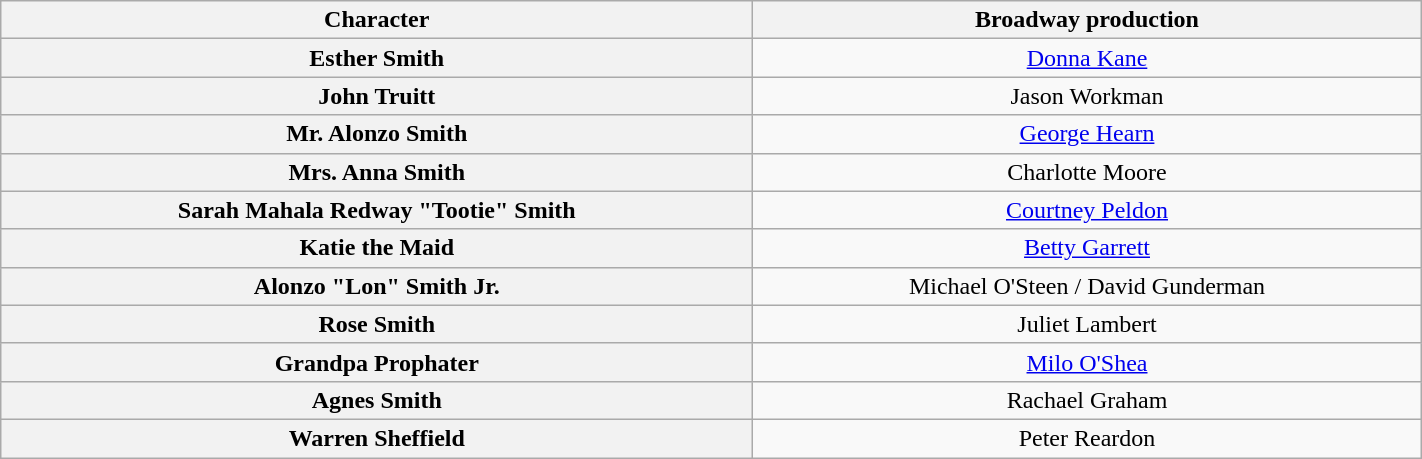<table class="wikitable sortable" style="width:75%; text-align:center">
<tr>
<th width="36%">Character</th>
<th width="32%">Broadway production</th>
</tr>
<tr>
<th>Esther Smith</th>
<td><a href='#'>Donna Kane</a></td>
</tr>
<tr>
<th>John Truitt</th>
<td>Jason Workman</td>
</tr>
<tr>
<th>Mr. Alonzo Smith</th>
<td><a href='#'>George Hearn</a></td>
</tr>
<tr>
<th>Mrs. Anna Smith</th>
<td>Charlotte Moore</td>
</tr>
<tr>
<th>Sarah Mahala Redway "Tootie" Smith</th>
<td><a href='#'>Courtney Peldon</a></td>
</tr>
<tr>
<th>Katie the Maid</th>
<td><a href='#'>Betty Garrett</a></td>
</tr>
<tr>
<th>Alonzo "Lon" Smith Jr.</th>
<td>Michael O'Steen / David Gunderman</td>
</tr>
<tr>
<th>Rose Smith</th>
<td>Juliet Lambert</td>
</tr>
<tr>
<th>Grandpa Prophater</th>
<td><a href='#'>Milo O'Shea</a></td>
</tr>
<tr>
<th>Agnes Smith</th>
<td>Rachael Graham</td>
</tr>
<tr>
<th>Warren Sheffield</th>
<td>Peter Reardon</td>
</tr>
</table>
